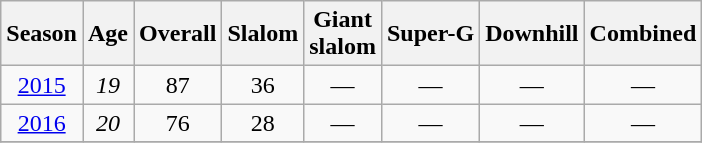<table class=wikitable style="text-align:center">
<tr>
<th>Season</th>
<th>Age</th>
<th>Overall</th>
<th>Slalom</th>
<th>Giant<br>slalom</th>
<th>Super-G</th>
<th>Downhill</th>
<th>Combined</th>
</tr>
<tr>
<td><a href='#'>2015</a></td>
<td><em>19</em></td>
<td>87</td>
<td>36</td>
<td>—</td>
<td>—</td>
<td>—</td>
<td>—</td>
</tr>
<tr>
<td><a href='#'>2016</a></td>
<td><em>20</em></td>
<td>76</td>
<td>28</td>
<td>—</td>
<td>—</td>
<td>—</td>
<td>—</td>
</tr>
<tr>
</tr>
</table>
